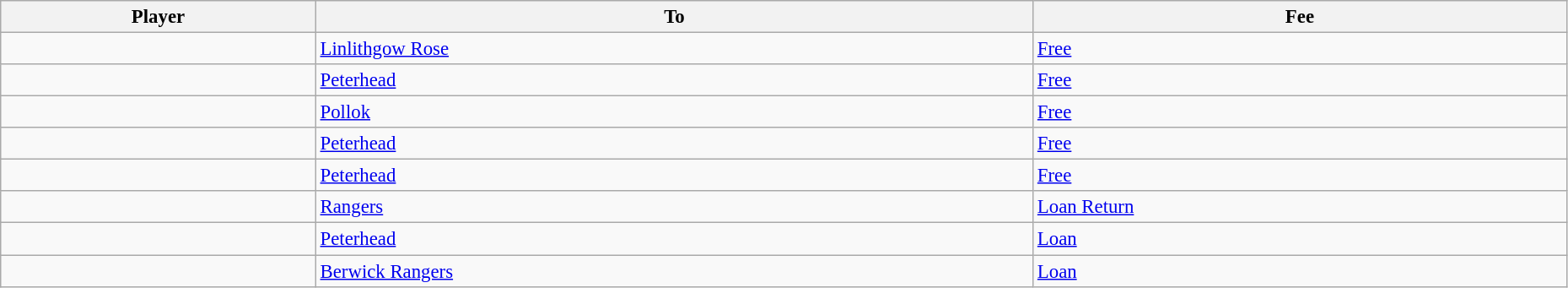<table class="wikitable" style="text-align:center; font-size:95%;width:98%; text-align:left">
<tr>
<th>Player</th>
<th>To</th>
<th>Fee</th>
</tr>
<tr>
<td> </td>
<td> <a href='#'>Linlithgow Rose</a></td>
<td><a href='#'>Free</a></td>
</tr>
<tr>
<td> </td>
<td> <a href='#'>Peterhead</a></td>
<td><a href='#'>Free</a></td>
</tr>
<tr>
<td> </td>
<td> <a href='#'>Pollok</a></td>
<td><a href='#'>Free</a></td>
</tr>
<tr>
<td> </td>
<td> <a href='#'>Peterhead</a></td>
<td><a href='#'>Free</a></td>
</tr>
<tr>
<td> </td>
<td> <a href='#'>Peterhead</a></td>
<td><a href='#'>Free</a></td>
</tr>
<tr>
<td> </td>
<td> <a href='#'>Rangers</a></td>
<td><a href='#'>Loan Return</a></td>
</tr>
<tr>
<td> </td>
<td> <a href='#'>Peterhead</a></td>
<td><a href='#'>Loan</a></td>
</tr>
<tr>
<td> </td>
<td> <a href='#'>Berwick Rangers</a></td>
<td><a href='#'>Loan</a></td>
</tr>
</table>
